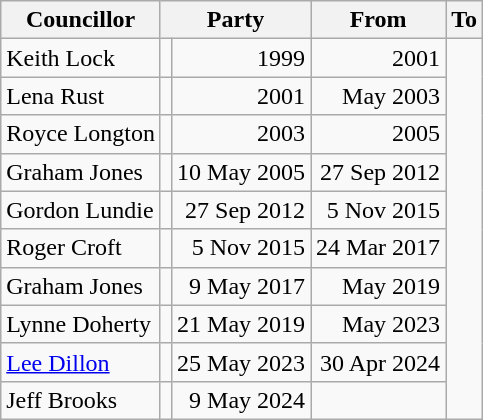<table class=wikitable>
<tr>
<th>Councillor</th>
<th colspan=2>Party</th>
<th>From</th>
<th>To</th>
</tr>
<tr>
<td>Keith Lock</td>
<td></td>
<td align=right>1999</td>
<td align=right>2001</td>
</tr>
<tr>
<td>Lena Rust</td>
<td></td>
<td align=right>2001</td>
<td align=right>May 2003</td>
</tr>
<tr>
<td>Royce Longton</td>
<td></td>
<td align=right>2003</td>
<td align=right>2005</td>
</tr>
<tr>
<td>Graham Jones</td>
<td></td>
<td align=right>10 May 2005</td>
<td align=right>27 Sep 2012</td>
</tr>
<tr>
<td>Gordon Lundie</td>
<td></td>
<td align=right>27 Sep 2012</td>
<td align=right>5 Nov 2015</td>
</tr>
<tr>
<td>Roger Croft</td>
<td></td>
<td align=right>5 Nov 2015</td>
<td align=right>24 Mar 2017</td>
</tr>
<tr>
<td>Graham Jones</td>
<td></td>
<td align=right>9 May 2017</td>
<td align=right>May 2019</td>
</tr>
<tr>
<td>Lynne Doherty</td>
<td></td>
<td align=right>21 May 2019</td>
<td align=right>May 2023</td>
</tr>
<tr>
<td><a href='#'>Lee Dillon</a></td>
<td></td>
<td align=right>25 May 2023</td>
<td align=right>30 Apr 2024</td>
</tr>
<tr>
<td>Jeff Brooks</td>
<td></td>
<td align=right>9 May 2024</td>
<td></td>
</tr>
</table>
